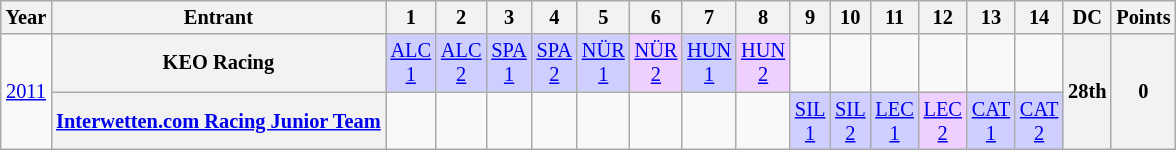<table class="wikitable" style="text-align:center; font-size:85%">
<tr>
<th>Year</th>
<th>Entrant</th>
<th>1</th>
<th>2</th>
<th>3</th>
<th>4</th>
<th>5</th>
<th>6</th>
<th>7</th>
<th>8</th>
<th>9</th>
<th>10</th>
<th>11</th>
<th>12</th>
<th>13</th>
<th>14</th>
<th>DC</th>
<th>Points</th>
</tr>
<tr>
<td rowspan="2"><a href='#'>2011</a></td>
<th nowrap>KEO Racing</th>
<td style="background:#cfcfff;"><a href='#'>ALC<br>1</a><br></td>
<td style="background:#cfcfff;"><a href='#'>ALC<br>2</a><br></td>
<td style="background:#cfcfff;"><a href='#'>SPA<br>1</a><br></td>
<td style="background:#cfcfff;"><a href='#'>SPA<br>2</a><br></td>
<td style="background:#cfcfff;"><a href='#'>NÜR<br>1</a><br></td>
<td style="background:#efcfff;"><a href='#'>NÜR<br>2</a><br></td>
<td style="background:#cfcfff;"><a href='#'>HUN<br>1</a><br></td>
<td style="background:#efcfff;"><a href='#'>HUN<br>2</a><br></td>
<td></td>
<td></td>
<td></td>
<td></td>
<td></td>
<td></td>
<th rowspan="2">28th</th>
<th rowspan="2">0</th>
</tr>
<tr>
<th nowrap><a href='#'>Interwetten.com Racing Junior Team</a></th>
<td></td>
<td></td>
<td></td>
<td></td>
<td></td>
<td></td>
<td></td>
<td></td>
<td style="background:#cfcfff;"><a href='#'>SIL<br>1</a><br></td>
<td style="background:#cfcfff;"><a href='#'>SIL<br>2</a><br></td>
<td style="background:#cfcfff;"><a href='#'>LEC<br>1</a><br></td>
<td style="background:#efcfff;"><a href='#'>LEC<br>2</a><br></td>
<td style="background:#cfcfff;"><a href='#'>CAT<br>1</a><br></td>
<td style="background:#cfcfff;"><a href='#'>CAT<br>2</a><br></td>
</tr>
</table>
